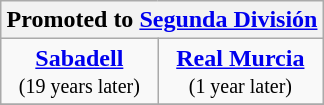<table class="wikitable" style="text-align: center; margin: 0 auto;">
<tr>
<th colspan="2">Promoted to <a href='#'>Segunda División</a></th>
</tr>
<tr>
<td><strong><a href='#'>Sabadell</a></strong><br><small>(19 years later)</small></td>
<td><strong><a href='#'>Real Murcia</a></strong><br><small>(1 year later)</small></td>
</tr>
<tr>
</tr>
</table>
